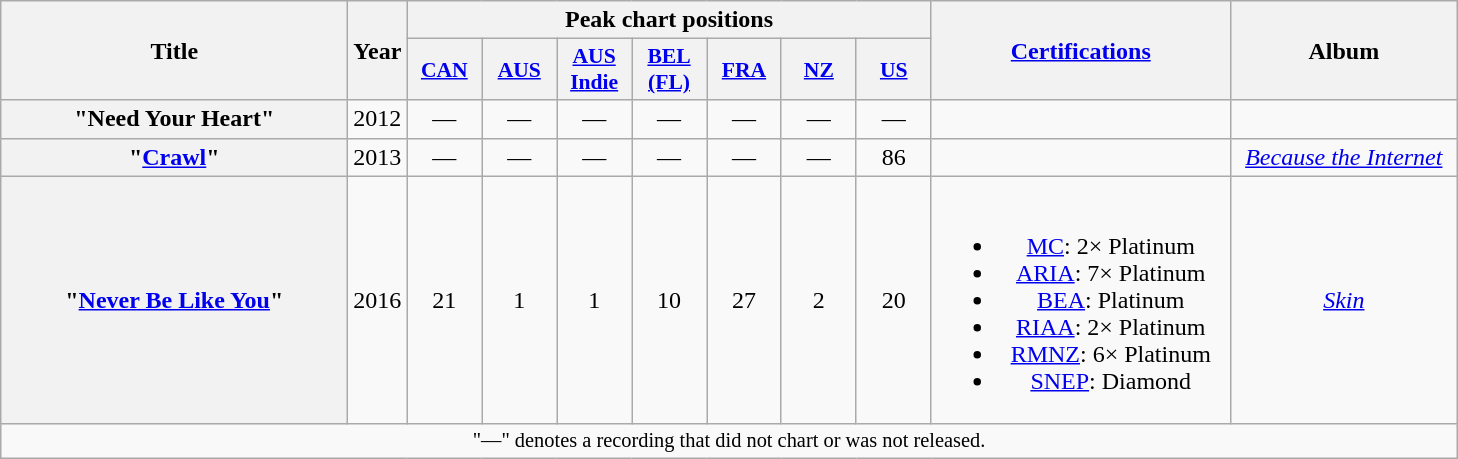<table class="wikitable plainrowheaders" style="text-align:center;">
<tr>
<th scope="col" rowspan="2" style="width:14em;">Title</th>
<th scope="col" rowspan="2">Year</th>
<th scope="col" colspan="7">Peak chart positions</th>
<th scope="col" rowspan="2" style="width:12em;"><a href='#'>Certifications</a></th>
<th scope="col" rowspan="2" style="width:9em;">Album</th>
</tr>
<tr>
<th scope="col" style="width:3em;font-size:90%;"><a href='#'>CAN</a><br></th>
<th scope="col" style="width:3em;font-size:90%;"><a href='#'>AUS</a><br></th>
<th scope="col" style="width:3em;font-size:90%;"><a href='#'>AUS<br>Indie</a><br></th>
<th scope="col" style="width:3em;font-size:90%;"><a href='#'>BEL<br>(FL)</a><br></th>
<th scope="col" style="width:3em;font-size:90%;"><a href='#'>FRA</a><br></th>
<th scope="col" style="width:3em;font-size:90%;"><a href='#'>NZ</a><br></th>
<th scope="col" style="width:3em;font-size:90%;"><a href='#'>US</a><br></th>
</tr>
<tr>
<th scope="row">"Need Your Heart"<br></th>
<td>2012</td>
<td>—</td>
<td>—</td>
<td>—</td>
<td>—</td>
<td>—</td>
<td>—</td>
<td>—</td>
<td></td>
<td></td>
</tr>
<tr>
<th scope="row">"<a href='#'>Crawl</a>"<br></th>
<td>2013</td>
<td>—</td>
<td>—</td>
<td>—</td>
<td>—</td>
<td>—</td>
<td>—</td>
<td>86</td>
<td></td>
<td><em><a href='#'>Because the Internet</a></em></td>
</tr>
<tr>
<th scope="row">"<a href='#'>Never Be Like You</a>"<br></th>
<td>2016</td>
<td>21</td>
<td>1</td>
<td>1</td>
<td>10</td>
<td>27</td>
<td>2</td>
<td>20</td>
<td><br><ul><li><a href='#'>MC</a>: 2× Platinum</li><li><a href='#'>ARIA</a>: 7× Platinum</li><li><a href='#'>BEA</a>: Platinum</li><li><a href='#'>RIAA</a>: 2× Platinum</li><li><a href='#'>RMNZ</a>: 6× Platinum</li><li><a href='#'>SNEP</a>: Diamond</li></ul></td>
<td><em><a href='#'>Skin</a></em></td>
</tr>
<tr>
<td colspan="14" style="font-size:85%">"—" denotes a recording that did not chart or was not released.</td>
</tr>
</table>
